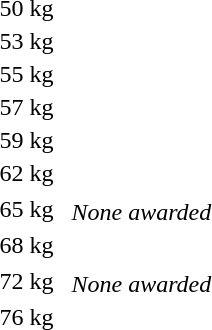<table>
<tr>
<td rowspan=2>50 kg<br></td>
<td rowspan=2></td>
<td rowspan=2></td>
<td></td>
</tr>
<tr>
<td></td>
</tr>
<tr>
<td rowspan=2>53 kg<br></td>
<td rowspan=2></td>
<td rowspan=2></td>
<td></td>
</tr>
<tr>
<td></td>
</tr>
<tr>
<td rowspan=2>55 kg<br></td>
<td rowspan=2></td>
<td rowspan=2></td>
<td></td>
</tr>
<tr>
<td></td>
</tr>
<tr>
<td rowspan=2>57 kg<br></td>
<td rowspan=2></td>
<td rowspan=2></td>
<td></td>
</tr>
<tr>
<td></td>
</tr>
<tr>
<td rowspan=2>59 kg<br></td>
<td rowspan=2></td>
<td rowspan=2></td>
<td></td>
</tr>
<tr>
<td></td>
</tr>
<tr>
<td rowspan=2>62 kg<br></td>
<td rowspan=2></td>
<td rowspan=2></td>
<td></td>
</tr>
<tr>
<td></td>
</tr>
<tr>
<td rowspan=2>65 kg<br></td>
<td rowspan=2></td>
<td rowspan=2></td>
<td></td>
</tr>
<tr>
<td><em>None awarded</em></td>
</tr>
<tr>
<td rowspan=2>68 kg<br></td>
<td rowspan=2></td>
<td rowspan=2></td>
<td></td>
</tr>
<tr>
<td></td>
</tr>
<tr>
<td rowspan=2>72 kg<br></td>
<td rowspan=2></td>
<td rowspan=2></td>
<td></td>
</tr>
<tr>
<td><em>None awarded</em></td>
</tr>
<tr>
<td rowspan=2>76 kg<br></td>
<td rowspan=2></td>
<td rowspan=2></td>
<td></td>
</tr>
<tr>
<td></td>
</tr>
</table>
